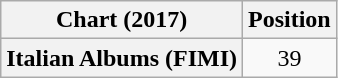<table class="wikitable plainrowheaders" style="text-align:center;">
<tr>
<th>Chart (2017)</th>
<th>Position</th>
</tr>
<tr>
<th scope="row">Italian Albums (FIMI)</th>
<td>39</td>
</tr>
</table>
